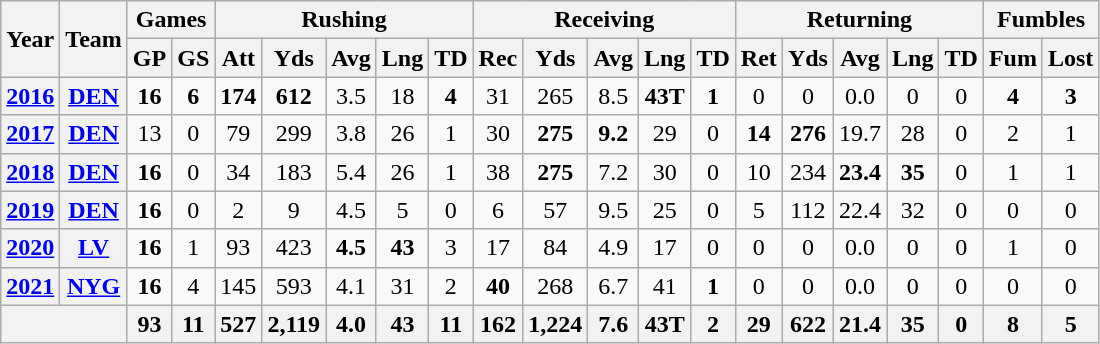<table class="wikitable" style="text-align:center;">
<tr>
<th rowspan="2">Year</th>
<th rowspan="2">Team</th>
<th colspan="2">Games</th>
<th colspan="5">Rushing</th>
<th colspan="5">Receiving</th>
<th colspan="5">Returning</th>
<th colspan="2">Fumbles</th>
</tr>
<tr>
<th>GP</th>
<th>GS</th>
<th>Att</th>
<th>Yds</th>
<th>Avg</th>
<th>Lng</th>
<th>TD</th>
<th>Rec</th>
<th>Yds</th>
<th>Avg</th>
<th>Lng</th>
<th>TD</th>
<th>Ret</th>
<th>Yds</th>
<th>Avg</th>
<th>Lng</th>
<th>TD</th>
<th>Fum</th>
<th>Lost</th>
</tr>
<tr>
<th><a href='#'>2016</a></th>
<th><a href='#'>DEN</a></th>
<td><strong>16</strong></td>
<td><strong>6</strong></td>
<td><strong>174</strong></td>
<td><strong>612</strong></td>
<td>3.5</td>
<td>18</td>
<td><strong>4</strong></td>
<td>31</td>
<td>265</td>
<td>8.5</td>
<td><strong>43T</strong></td>
<td><strong>1</strong></td>
<td>0</td>
<td>0</td>
<td>0.0</td>
<td>0</td>
<td>0</td>
<td><strong>4</strong></td>
<td><strong>3</strong></td>
</tr>
<tr>
<th><a href='#'>2017</a></th>
<th><a href='#'>DEN</a></th>
<td>13</td>
<td>0</td>
<td>79</td>
<td>299</td>
<td>3.8</td>
<td>26</td>
<td>1</td>
<td>30</td>
<td><strong>275</strong></td>
<td><strong>9.2</strong></td>
<td>29</td>
<td>0</td>
<td><strong>14</strong></td>
<td><strong>276</strong></td>
<td>19.7</td>
<td>28</td>
<td>0</td>
<td>2</td>
<td>1</td>
</tr>
<tr>
<th><a href='#'>2018</a></th>
<th><a href='#'>DEN</a></th>
<td><strong>16</strong></td>
<td>0</td>
<td>34</td>
<td>183</td>
<td>5.4</td>
<td>26</td>
<td>1</td>
<td>38</td>
<td><strong>275</strong></td>
<td>7.2</td>
<td>30</td>
<td>0</td>
<td>10</td>
<td>234</td>
<td><strong>23.4</strong></td>
<td><strong>35</strong></td>
<td>0</td>
<td>1</td>
<td>1</td>
</tr>
<tr>
<th><a href='#'>2019</a></th>
<th><a href='#'>DEN</a></th>
<td><strong>16</strong></td>
<td>0</td>
<td>2</td>
<td>9</td>
<td>4.5</td>
<td>5</td>
<td>0</td>
<td>6</td>
<td>57</td>
<td>9.5</td>
<td>25</td>
<td>0</td>
<td>5</td>
<td>112</td>
<td>22.4</td>
<td>32</td>
<td>0</td>
<td>0</td>
<td>0</td>
</tr>
<tr>
<th><a href='#'>2020</a></th>
<th><a href='#'>LV</a></th>
<td><strong>16</strong></td>
<td>1</td>
<td>93</td>
<td>423</td>
<td><strong>4.5</strong></td>
<td><strong>43</strong></td>
<td>3</td>
<td>17</td>
<td>84</td>
<td>4.9</td>
<td>17</td>
<td>0</td>
<td>0</td>
<td>0</td>
<td>0.0</td>
<td>0</td>
<td>0</td>
<td>1</td>
<td>0</td>
</tr>
<tr>
<th><a href='#'>2021</a></th>
<th><a href='#'>NYG</a></th>
<td><strong>16</strong></td>
<td>4</td>
<td>145</td>
<td>593</td>
<td>4.1</td>
<td>31</td>
<td>2</td>
<td><strong>40</strong></td>
<td>268</td>
<td>6.7</td>
<td>41</td>
<td><strong>1</strong></td>
<td>0</td>
<td>0</td>
<td>0.0</td>
<td>0</td>
<td>0</td>
<td>0</td>
<td>0</td>
</tr>
<tr>
<th colspan="2"></th>
<th>93</th>
<th>11</th>
<th>527</th>
<th>2,119</th>
<th>4.0</th>
<th>43</th>
<th>11</th>
<th>162</th>
<th>1,224</th>
<th>7.6</th>
<th>43T</th>
<th>2</th>
<th>29</th>
<th>622</th>
<th>21.4</th>
<th>35</th>
<th>0</th>
<th>8</th>
<th>5</th>
</tr>
</table>
